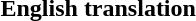<table>
<tr>
<th>English translation</th>
</tr>
<tr style="vertical-align:top; white-space:nowrap;">
<td></td>
</tr>
</table>
